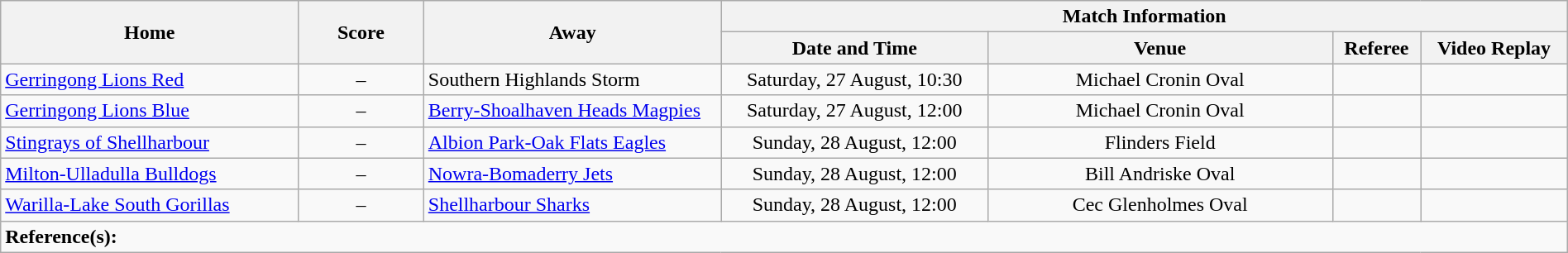<table class="wikitable" width="100% text-align:center;">
<tr>
<th rowspan="2" width="19%">Home</th>
<th rowspan="2" width="8%">Score</th>
<th rowspan="2" width="19%">Away</th>
<th colspan="4">Match Information</th>
</tr>
<tr bgcolor="#CCCCCC">
<th width="17%">Date and Time</th>
<th width="22%">Venue</th>
<th>Referee</th>
<th>Video Replay</th>
</tr>
<tr>
<td> <a href='#'>Gerringong Lions Red</a></td>
<td style="text-align:center;">–</td>
<td> Southern Highlands Storm</td>
<td style="text-align:center;">Saturday, 27 August, 10:30</td>
<td style="text-align:center;">Michael Cronin Oval</td>
<td style="text-align:center;"></td>
<td style="text-align:center;"></td>
</tr>
<tr>
<td> <a href='#'>Gerringong Lions Blue</a></td>
<td style="text-align:center;">–</td>
<td> <a href='#'>Berry-Shoalhaven Heads Magpies</a></td>
<td style="text-align:center;">Saturday, 27 August, 12:00</td>
<td style="text-align:center;">Michael Cronin Oval</td>
<td style="text-align:center;"></td>
<td style="text-align:center;"></td>
</tr>
<tr>
<td> <a href='#'>Stingrays of Shellharbour</a></td>
<td style="text-align:center;">–</td>
<td> <a href='#'>Albion Park-Oak Flats Eagles</a></td>
<td style="text-align:center;">Sunday, 28 August, 12:00</td>
<td style="text-align:center;">Flinders Field</td>
<td style="text-align:center;"></td>
<td style="text-align:center;"></td>
</tr>
<tr>
<td> <a href='#'>Milton-Ulladulla Bulldogs</a></td>
<td style="text-align:center;">–</td>
<td> <a href='#'>Nowra-Bomaderry Jets</a></td>
<td style="text-align:center;">Sunday, 28 August, 12:00</td>
<td style="text-align:center;">Bill Andriske Oval</td>
<td style="text-align:center;"></td>
<td style="text-align:center;"></td>
</tr>
<tr>
<td> <a href='#'>Warilla-Lake South Gorillas</a></td>
<td style="text-align:center;">–</td>
<td> <a href='#'>Shellharbour Sharks</a></td>
<td style="text-align:center;">Sunday, 28 August, 12:00</td>
<td style="text-align:center;">Cec Glenholmes Oval</td>
<td style="text-align:center;"></td>
<td style="text-align:center;"></td>
</tr>
<tr>
<td colspan="7"><strong>Reference(s):</strong></td>
</tr>
</table>
